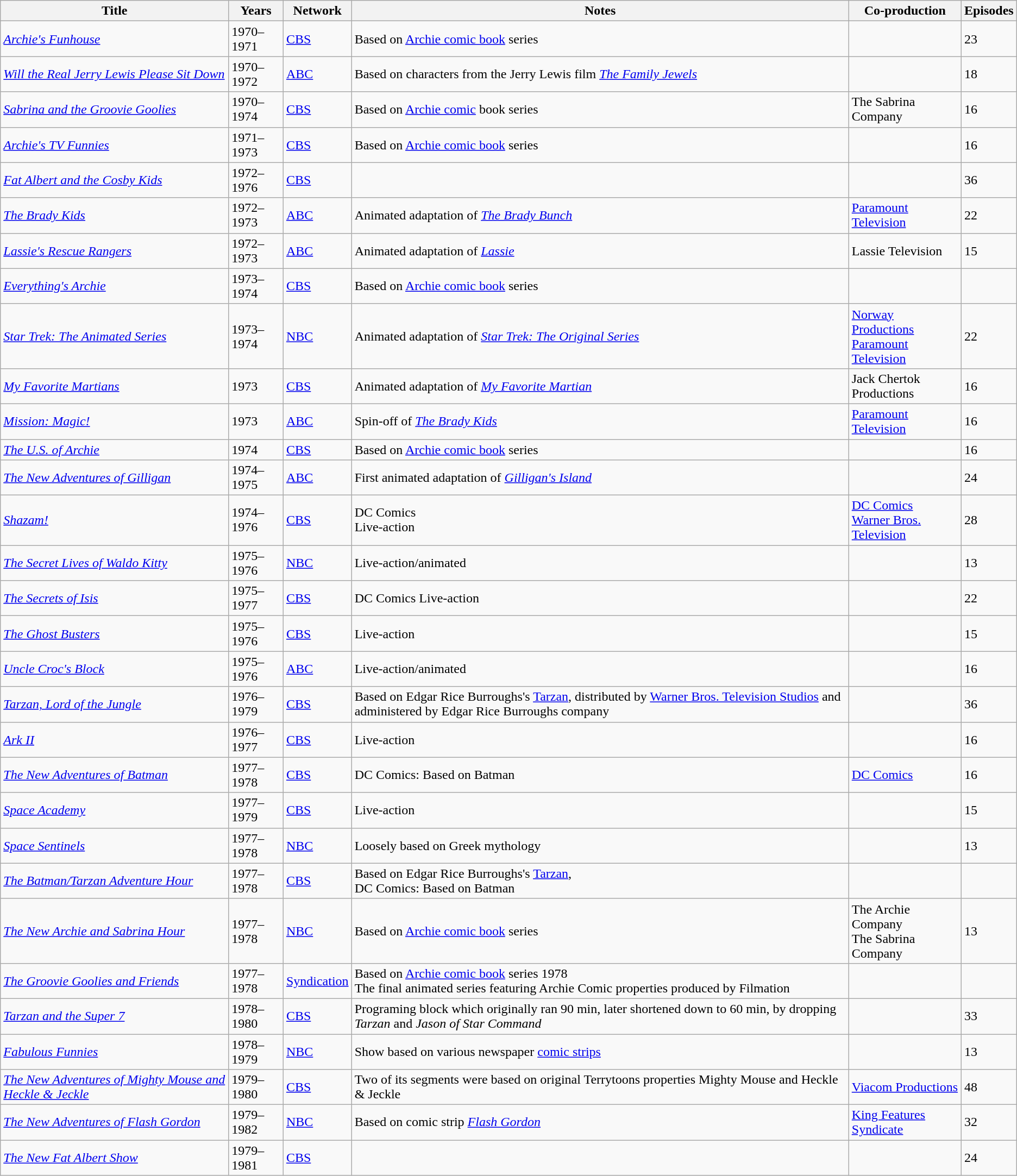<table class="wikitable sortable">
<tr>
<th>Title</th>
<th>Years</th>
<th>Network</th>
<th>Notes</th>
<th>Co-production</th>
<th>Episodes</th>
</tr>
<tr>
<td><em><a href='#'>Archie's Funhouse</a></em></td>
<td>1970–1971</td>
<td><a href='#'>CBS</a></td>
<td>Based on <a href='#'>Archie comic book</a> series</td>
<td></td>
<td>23</td>
</tr>
<tr>
<td><em><a href='#'>Will the Real Jerry Lewis Please Sit Down</a></em></td>
<td>1970–1972</td>
<td><a href='#'>ABC</a></td>
<td>Based on characters from the Jerry Lewis film <em><a href='#'>The Family Jewels</a></em></td>
<td></td>
<td>18</td>
</tr>
<tr>
<td><em><a href='#'>Sabrina and the Groovie Goolies</a></em></td>
<td>1970–1974</td>
<td><a href='#'>CBS</a></td>
<td>Based on <a href='#'>Archie comic</a> book series</td>
<td>The Sabrina Company</td>
<td>16</td>
</tr>
<tr>
<td><em><a href='#'>Archie's TV Funnies</a></em></td>
<td>1971–1973</td>
<td><a href='#'>CBS</a></td>
<td>Based on <a href='#'>Archie comic book</a> series</td>
<td></td>
<td>16</td>
</tr>
<tr>
<td><em><a href='#'>Fat Albert and the Cosby Kids</a></em></td>
<td>1972–1976</td>
<td><a href='#'>CBS</a></td>
<td></td>
<td></td>
<td>36</td>
</tr>
<tr>
<td><em><a href='#'>The Brady Kids</a></em></td>
<td>1972–1973</td>
<td><a href='#'>ABC</a></td>
<td>Animated adaptation of <em><a href='#'>The Brady Bunch</a></em></td>
<td><a href='#'>Paramount Television</a></td>
<td>22</td>
</tr>
<tr>
<td><em><a href='#'>Lassie's Rescue Rangers</a></em></td>
<td>1972–1973</td>
<td><a href='#'>ABC</a></td>
<td>Animated adaptation of <em><a href='#'>Lassie</a></em></td>
<td>Lassie Television</td>
<td>15</td>
</tr>
<tr>
<td><em><a href='#'>Everything's Archie</a></em></td>
<td>1973–1974</td>
<td><a href='#'>CBS</a></td>
<td>Based on <a href='#'>Archie comic book</a> series</td>
<td></td>
<td></td>
</tr>
<tr>
<td><em><a href='#'>Star Trek: The Animated Series</a></em></td>
<td>1973–1974</td>
<td><a href='#'>NBC</a></td>
<td>Animated adaptation of <em><a href='#'>Star Trek: The Original Series</a></em></td>
<td><a href='#'>Norway Productions</a><br><a href='#'>Paramount Television</a></td>
<td>22</td>
</tr>
<tr>
<td><em><a href='#'>My Favorite Martians</a></em></td>
<td>1973</td>
<td><a href='#'>CBS</a></td>
<td>Animated adaptation of <em><a href='#'>My Favorite Martian</a></em></td>
<td>Jack Chertok Productions</td>
<td>16</td>
</tr>
<tr>
<td><em><a href='#'>Mission: Magic!</a></em></td>
<td>1973</td>
<td><a href='#'>ABC</a></td>
<td>Spin-off of <em><a href='#'>The Brady Kids</a></em></td>
<td><a href='#'>Paramount Television</a></td>
<td>16</td>
</tr>
<tr>
<td><em><a href='#'>The U.S. of Archie</a></em></td>
<td>1974</td>
<td><a href='#'>CBS</a></td>
<td>Based on <a href='#'>Archie comic book</a> series</td>
<td></td>
<td>16</td>
</tr>
<tr>
<td><em><a href='#'>The New Adventures of Gilligan</a></em></td>
<td>1974–1975</td>
<td><a href='#'>ABC</a></td>
<td>First animated adaptation of <em><a href='#'>Gilligan's Island</a></em></td>
<td></td>
<td>24</td>
</tr>
<tr>
<td><em><a href='#'>Shazam!</a></em></td>
<td>1974–1976</td>
<td><a href='#'>CBS</a></td>
<td>DC Comics<br>Live-action</td>
<td><a href='#'>DC Comics</a><br><a href='#'>Warner Bros. Television</a></td>
<td>28</td>
</tr>
<tr>
<td><em><a href='#'>The Secret Lives of Waldo Kitty</a></em></td>
<td>1975–1976</td>
<td><a href='#'>NBC</a></td>
<td>Live-action/animated</td>
<td></td>
<td>13</td>
</tr>
<tr>
<td><em><a href='#'>The Secrets of Isis</a></em></td>
<td>1975–1977</td>
<td><a href='#'>CBS</a></td>
<td>DC Comics Live-action</td>
<td></td>
<td>22</td>
</tr>
<tr>
<td><em><a href='#'>The Ghost Busters</a></em></td>
<td>1975–1976</td>
<td><a href='#'>CBS</a></td>
<td>Live-action</td>
<td></td>
<td>15</td>
</tr>
<tr>
<td><em><a href='#'>Uncle Croc's Block</a></em></td>
<td>1975–1976</td>
<td><a href='#'>ABC</a></td>
<td>Live-action/animated</td>
<td></td>
<td>16</td>
</tr>
<tr>
<td><em><a href='#'>Tarzan, Lord of the Jungle</a></em></td>
<td>1976–1979</td>
<td><a href='#'>CBS</a></td>
<td>Based on Edgar Rice Burroughs's <a href='#'>Tarzan</a>, distributed by <a href='#'>Warner Bros. Television Studios</a> and administered by Edgar Rice Burroughs company</td>
<td></td>
<td>36</td>
</tr>
<tr>
<td><em><a href='#'>Ark II</a></em></td>
<td>1976–1977</td>
<td><a href='#'>CBS</a></td>
<td>Live-action</td>
<td></td>
<td>16</td>
</tr>
<tr>
<td><em><a href='#'>The New Adventures of Batman</a></em></td>
<td>1977–1978</td>
<td><a href='#'>CBS</a></td>
<td>DC Comics: Based on Batman</td>
<td><a href='#'>DC Comics</a></td>
<td>16</td>
</tr>
<tr>
<td><em><a href='#'>Space Academy</a></em></td>
<td>1977–1979</td>
<td><a href='#'>CBS</a></td>
<td>Live-action</td>
<td></td>
<td>15</td>
</tr>
<tr>
<td><em><a href='#'>Space Sentinels</a></em></td>
<td>1977–1978</td>
<td><a href='#'>NBC</a></td>
<td>Loosely based on Greek mythology</td>
<td></td>
<td>13</td>
</tr>
<tr>
<td><em><a href='#'>The Batman/Tarzan Adventure Hour</a></em></td>
<td>1977–1978</td>
<td><a href='#'>CBS</a></td>
<td>Based on Edgar Rice Burroughs's <a href='#'>Tarzan</a>,<br>DC Comics: Based on Batman</td>
<td></td>
<td></td>
</tr>
<tr>
<td><em><a href='#'>The New Archie and Sabrina Hour</a></em></td>
<td>1977–1978</td>
<td><a href='#'>NBC</a></td>
<td>Based on <a href='#'>Archie comic book</a> series</td>
<td>The Archie Company<br>The Sabrina Company</td>
<td>13</td>
</tr>
<tr>
<td><em><a href='#'>The Groovie Goolies and Friends</a></em></td>
<td>1977–1978</td>
<td><a href='#'>Syndication</a></td>
<td>Based on <a href='#'>Archie comic book</a> series  1978<br>The final animated series featuring Archie Comic properties produced by Filmation</td>
<td></td>
<td></td>
</tr>
<tr>
<td><em><a href='#'>Tarzan and the Super 7</a></em></td>
<td>1978–1980</td>
<td><a href='#'>CBS</a></td>
<td>Programing block which originally ran 90 min, later shortened down to 60 min,  by dropping <em>Tarzan</em> and <em>Jason of Star Command</em></td>
<td></td>
<td>33</td>
</tr>
<tr>
<td><em><a href='#'>Fabulous Funnies</a></em></td>
<td>1978–1979</td>
<td><a href='#'>NBC</a></td>
<td>Show based on various newspaper <a href='#'>comic strips</a></td>
<td></td>
<td>13</td>
</tr>
<tr>
<td><em><a href='#'>The New Adventures of Mighty Mouse and Heckle & Jeckle</a></em></td>
<td>1979–1980</td>
<td><a href='#'>CBS</a></td>
<td>Two of its segments were based on original Terrytoons properties Mighty Mouse and Heckle & Jeckle</td>
<td><a href='#'>Viacom Productions</a></td>
<td>48</td>
</tr>
<tr>
<td><em><a href='#'>The New Adventures of Flash Gordon</a></em></td>
<td>1979–1982</td>
<td><a href='#'>NBC</a></td>
<td>Based on comic strip <em><a href='#'>Flash Gordon</a></em></td>
<td><a href='#'>King Features Syndicate</a></td>
<td>32</td>
</tr>
<tr>
<td><em><a href='#'>The New Fat Albert Show</a></em></td>
<td>1979–1981</td>
<td><a href='#'>CBS</a></td>
<td></td>
<td></td>
<td>24</td>
</tr>
</table>
